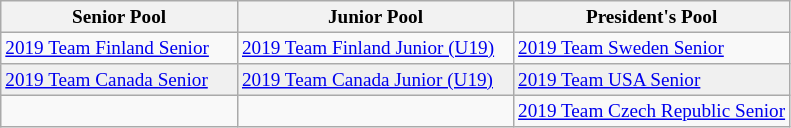<table class=wikitable style="text-align:left; font-size:80%;">
<tr>
<th width=30%>Senior Pool</th>
<th width=35%>Junior Pool</th>
<th width=35%>President's Pool</th>
</tr>
<tr>
<td> <a href='#'>2019 Team Finland Senior</a></td>
<td> <a href='#'>2019 Team Finland Junior (U19)</a></td>
<td> <a href='#'>2019 Team Sweden Senior</a></td>
</tr>
<tr bgcolor="#f0f0f0">
<td> <a href='#'>2019 Team Canada Senior</a></td>
<td> <a href='#'>2019 Team Canada Junior (U19)</a></td>
<td> <a href='#'>2019 Team USA Senior</a></td>
</tr>
<tr>
<td></td>
<td></td>
<td> <a href='#'>2019 Team Czech Republic Senior</a></td>
</tr>
</table>
